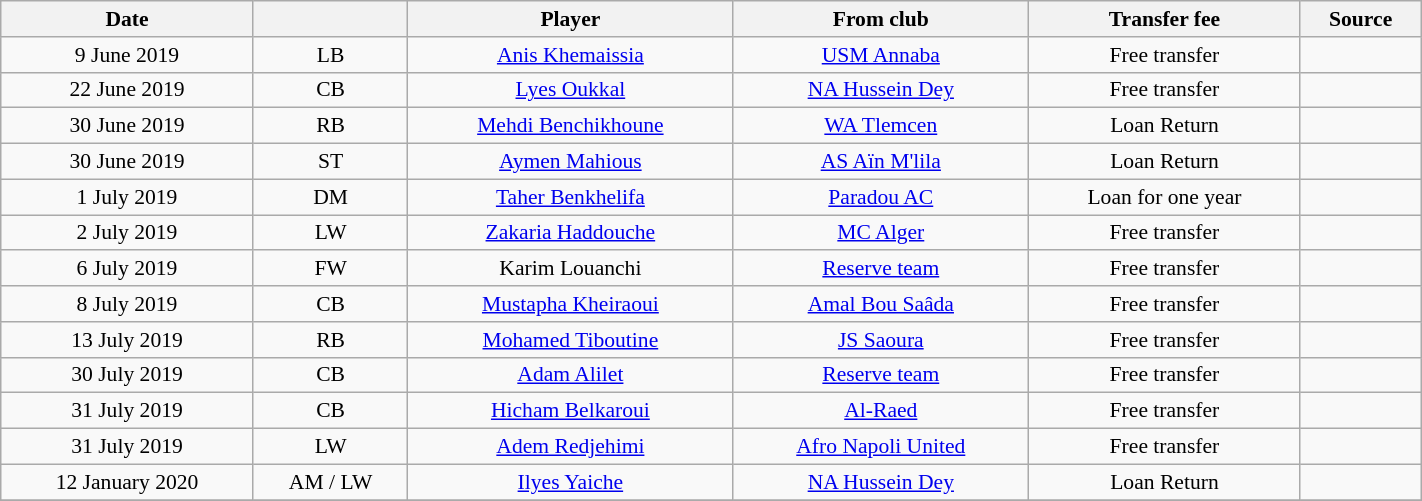<table class="wikitable sortable" style="width:75%; text-align:center; font-size:90%; text-align:centre;">
<tr>
<th>Date</th>
<th></th>
<th>Player</th>
<th>From club</th>
<th>Transfer fee</th>
<th>Source</th>
</tr>
<tr>
<td>9 June 2019</td>
<td>LB</td>
<td> <a href='#'>Anis Khemaissia</a></td>
<td><a href='#'>USM Annaba</a></td>
<td>Free transfer</td>
<td></td>
</tr>
<tr>
<td>22 June 2019</td>
<td>CB</td>
<td> <a href='#'>Lyes Oukkal</a></td>
<td><a href='#'>NA Hussein Dey</a></td>
<td>Free transfer</td>
<td></td>
</tr>
<tr>
<td>30 June 2019</td>
<td>RB</td>
<td> <a href='#'>Mehdi Benchikhoune</a></td>
<td><a href='#'>WA Tlemcen</a></td>
<td>Loan Return</td>
<td></td>
</tr>
<tr>
<td>30 June 2019</td>
<td>ST</td>
<td> <a href='#'>Aymen Mahious</a></td>
<td><a href='#'>AS Aïn M'lila</a></td>
<td>Loan Return</td>
<td></td>
</tr>
<tr>
<td>1 July 2019</td>
<td>DM</td>
<td> <a href='#'>Taher Benkhelifa</a></td>
<td><a href='#'>Paradou AC</a></td>
<td>Loan for one year</td>
<td></td>
</tr>
<tr>
<td>2 July 2019</td>
<td>LW</td>
<td> <a href='#'>Zakaria Haddouche</a></td>
<td><a href='#'>MC Alger</a></td>
<td>Free transfer</td>
<td></td>
</tr>
<tr>
<td>6 July 2019</td>
<td>FW</td>
<td> Karim Louanchi</td>
<td><a href='#'>Reserve team</a></td>
<td>Free transfer</td>
<td></td>
</tr>
<tr>
<td>8 July 2019</td>
<td>CB</td>
<td> <a href='#'>Mustapha Kheiraoui</a></td>
<td><a href='#'>Amal Bou Saâda</a></td>
<td>Free transfer</td>
<td></td>
</tr>
<tr>
<td>13 July 2019</td>
<td>RB</td>
<td> <a href='#'>Mohamed Tiboutine</a></td>
<td><a href='#'>JS Saoura</a></td>
<td>Free transfer</td>
<td></td>
</tr>
<tr>
<td>30 July 2019</td>
<td>CB</td>
<td> <a href='#'>Adam Alilet</a></td>
<td><a href='#'>Reserve team</a></td>
<td>Free transfer</td>
<td></td>
</tr>
<tr>
<td>31 July 2019</td>
<td>CB</td>
<td> <a href='#'>Hicham Belkaroui</a></td>
<td> <a href='#'>Al-Raed</a></td>
<td>Free transfer</td>
<td></td>
</tr>
<tr>
<td>31 July 2019</td>
<td>LW</td>
<td> <a href='#'>Adem Redjehimi</a></td>
<td> <a href='#'>Afro Napoli United</a></td>
<td>Free transfer</td>
<td></td>
</tr>
<tr>
<td>12 January 2020</td>
<td>AM / LW</td>
<td> <a href='#'>Ilyes Yaiche</a></td>
<td><a href='#'>NA Hussein Dey</a></td>
<td>Loan Return</td>
<td></td>
</tr>
<tr>
</tr>
</table>
